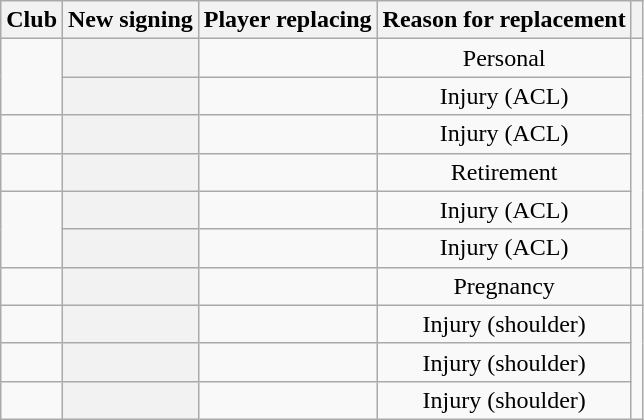<table class="wikitable sortable plainrowheaders" style="text-align:center;">
<tr>
<th scope="col">Club</th>
<th scope="col">New signing</th>
<th scope="col">Player replacing</th>
<th scope="col">Reason for replacement</th>
<th class="unsortable"></th>
</tr>
<tr>
<td rowspan=2></td>
<th scope="row"></th>
<td></td>
<td>Personal</td>
<td rowspan=6></td>
</tr>
<tr>
<th scope="row"></th>
<td></td>
<td>Injury (ACL)</td>
</tr>
<tr>
<td></td>
<th scope="row"></th>
<td></td>
<td>Injury (ACL)</td>
</tr>
<tr>
<td></td>
<th scope="row"></th>
<td></td>
<td>Retirement</td>
</tr>
<tr>
<td rowspan=2></td>
<th scope="row"></th>
<td></td>
<td>Injury (ACL)</td>
</tr>
<tr>
<th scope="row"></th>
<td></td>
<td>Injury (ACL)</td>
</tr>
<tr>
<td></td>
<th scope="row"></th>
<td></td>
<td>Pregnancy</td>
<td></td>
</tr>
<tr>
<td></td>
<th scope="row"></th>
<td></td>
<td>Injury (shoulder)</td>
<td rowspan=3></td>
</tr>
<tr>
<td></td>
<th scope="row"></th>
<td></td>
<td>Injury (shoulder)</td>
</tr>
<tr>
<td></td>
<th scope="row"></th>
<td></td>
<td>Injury (shoulder)</td>
</tr>
</table>
